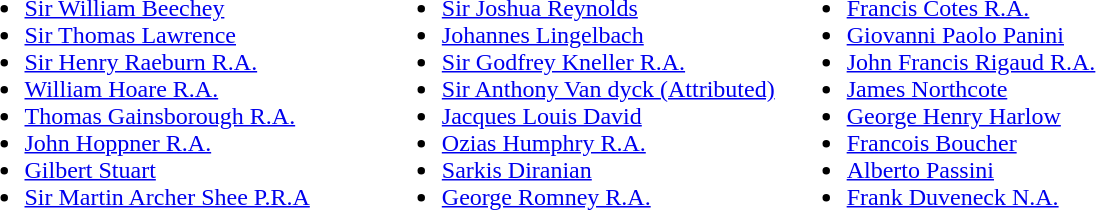<table>
<tr>
<td valign="top"><br><ul><li><a href='#'>Sir William Beechey</a></li><li><a href='#'>Sir Thomas Lawrence</a></li><li><a href='#'>Sir Henry Raeburn R.A.</a></li><li><a href='#'>William Hoare R.A.</a></li><li><a href='#'>Thomas Gainsborough R.A.</a></li><li><a href='#'>John Hoppner R.A.</a></li><li><a href='#'>Gilbert Stuart</a></li><li><a href='#'>Sir Martin Archer Shee P.R.A</a></li></ul></td>
<td width="40"></td>
<td valign="top"><br><ul><li><a href='#'>Sir Joshua Reynolds</a></li><li><a href='#'>Johannes Lingelbach</a></li><li><a href='#'>Sir Godfrey Kneller R.A.</a></li><li><a href='#'>Sir Anthony Van dyck (Attributed)</a></li><li><a href='#'>Jacques Louis David</a></li><li><a href='#'>Ozias Humphry R.A.</a></li><li><a href='#'>Sarkis Diranian</a></li><li><a href='#'>George Romney R.A.</a></li></ul></td>
<td></td>
<td><br><ul><li><a href='#'>Francis Cotes R.A.</a></li><li><a href='#'>Giovanni Paolo Panini</a></li><li><a href='#'>John Francis Rigaud R.A.</a></li><li><a href='#'>James Northcote</a></li><li><a href='#'>George Henry Harlow</a></li><li><a href='#'>Francois Boucher</a></li><li><a href='#'>Alberto Passini</a></li><li><a href='#'>Frank Duveneck N.A.</a></li></ul></td>
</tr>
</table>
